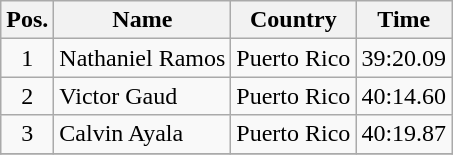<table class="wikitable sortable">
<tr>
<th>Pos.</th>
<th>Name</th>
<th>Country</th>
<th>Time</th>
</tr>
<tr>
<td align="center">1</td>
<td>Nathaniel Ramos</td>
<td>Puerto Rico</td>
<td align="right">39:20.09</td>
</tr>
<tr>
<td align="center">2</td>
<td>Victor Gaud</td>
<td>Puerto Rico</td>
<td align="right">40:14.60</td>
</tr>
<tr>
<td align="center">3</td>
<td>Calvin Ayala</td>
<td>Puerto Rico</td>
<td align="right">40:19.87</td>
</tr>
<tr>
</tr>
</table>
